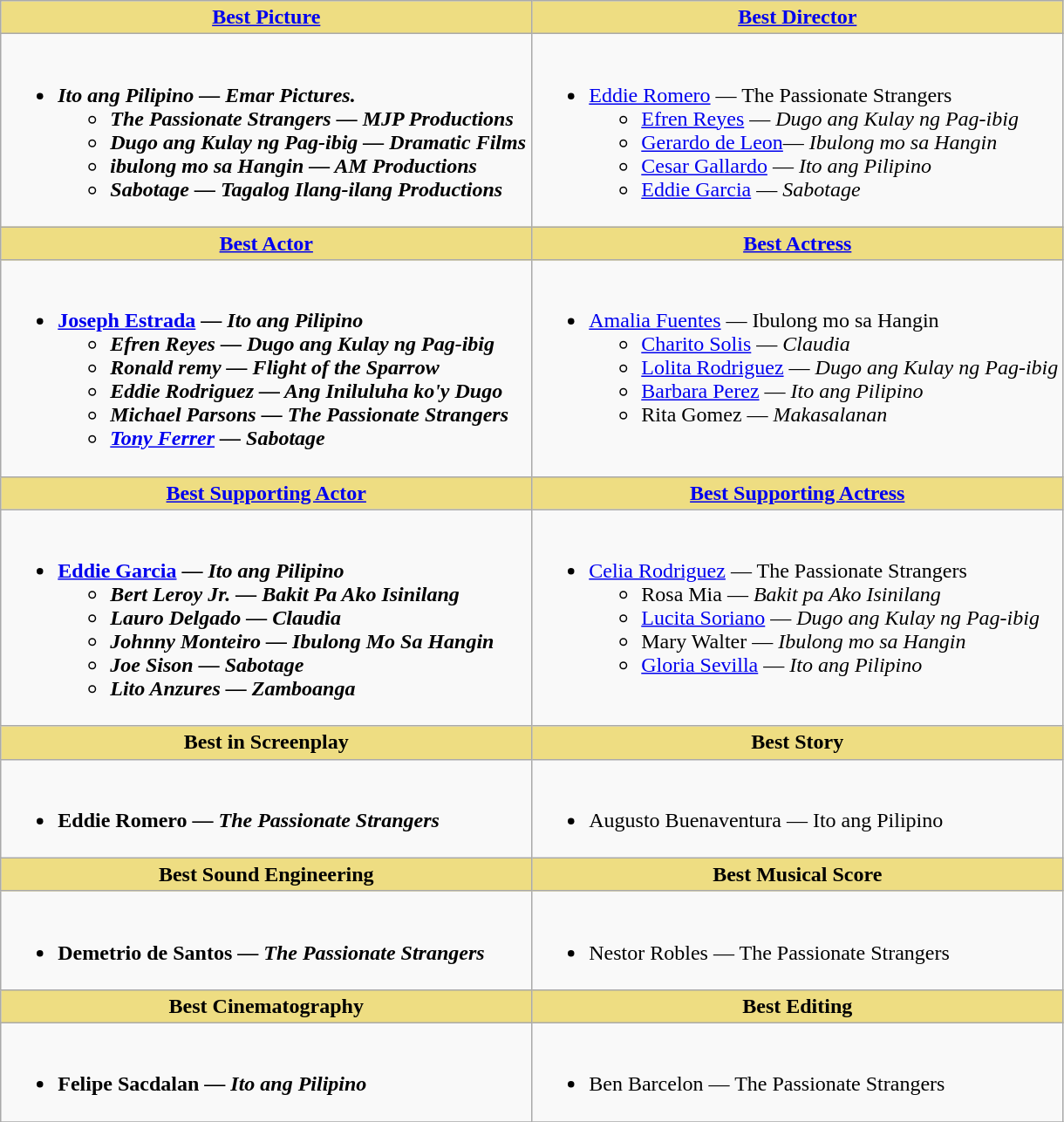<table class=wikitable>
<tr>
<th style="background:#EEDD82; width:50%"><a href='#'>Best Picture</a></th>
<th style="background:#EEDD82; width:50%"><a href='#'>Best Director</a></th>
</tr>
<tr>
<td valign="top"><br><ul><li><strong><em>Ito ang Pilipino<em> — Emar Pictures.<strong><ul><li>The Passionate Strangers — </em>MJP Productions<em></li><li>Dugo ang Kulay ng Pag-ibig — </em>Dramatic Films<em></li><li>ibulong mo sa Hangin — </em>AM Productions<em></li><li>Sabotage — </em>Tagalog Ilang-ilang Productions<em></li></ul></li></ul></td>
<td valign="top"><br><ul><li></strong><a href='#'>Eddie Romero</a> — </em>The Passionate Strangers</em></strong><ul><li><a href='#'>Efren Reyes</a> — <em>Dugo ang Kulay ng Pag-ibig</em></li><li><a href='#'>Gerardo de Leon</a>— <em>Ibulong mo sa Hangin</em></li><li><a href='#'>Cesar Gallardo</a> — <em>Ito ang Pilipino</em></li><li><a href='#'>Eddie Garcia</a> — <em>Sabotage</em></li></ul></li></ul></td>
</tr>
<tr>
<th style="background:#EEDD82; width:50%"><a href='#'>Best Actor</a></th>
<th style="background:#EEDD82; width:50%"><a href='#'>Best Actress</a></th>
</tr>
<tr>
<td valign="top"><br><ul><li><strong><a href='#'>Joseph Estrada</a> — <em>Ito ang Pilipino<strong><em><ul><li>Efren Reyes — </em>Dugo ang Kulay ng Pag-ibig<em></li><li>Ronald remy — </em>Flight of the Sparrow<em></li><li>Eddie Rodriguez — </em>Ang Iniluluha ko'y Dugo<em></li><li>Michael Parsons — </em>The Passionate Strangers<em></li><li><a href='#'>Tony Ferrer</a> — </em>Sabotage<em></li></ul></li></ul></td>
<td valign="top"><br><ul><li></strong><a href='#'>Amalia Fuentes</a> — </em>Ibulong mo sa Hangin</em></strong><ul><li><a href='#'>Charito Solis</a> — <em>Claudia</em></li><li><a href='#'>Lolita Rodriguez</a> — <em> Dugo ang Kulay ng Pag-ibig</em></li><li><a href='#'>Barbara Perez</a> — <em>Ito ang Pilipino</em></li><li>Rita Gomez — <em>Makasalanan</em></li></ul></li></ul></td>
</tr>
<tr>
<th style="background:#EEDD82; width:50%"><a href='#'>Best Supporting Actor</a></th>
<th style="background:#EEDD82; width:50%"><a href='#'>Best Supporting Actress</a></th>
</tr>
<tr>
<td valign="top"><br><ul><li><strong><a href='#'>Eddie Garcia</a> — <em>Ito ang Pilipino<strong><em><ul><li>Bert Leroy Jr. — </em>Bakit Pa Ako Isinilang<em></li><li>Lauro Delgado — </em>Claudia<em></li><li>Johnny Monteiro — </em>Ibulong Mo Sa Hangin<em></li><li>Joe Sison — </em>Sabotage<em></li><li>Lito Anzures — </em>Zamboanga<em></li></ul></li></ul></td>
<td valign="top"><br><ul><li></strong><a href='#'>Celia Rodriguez</a> — </em>The Passionate Strangers</em></strong><ul><li>Rosa Mia — <em>Bakit pa Ako Isinilang</em></li><li><a href='#'>Lucita Soriano</a> — <em>Dugo ang Kulay ng Pag-ibig</em></li><li>Mary Walter — <em>Ibulong mo sa Hangin</em></li><li><a href='#'>Gloria Sevilla</a> — <em>Ito ang Pilipino</em></li></ul></li></ul></td>
</tr>
<tr>
<th style="background:#EEDD82; width:50%">Best in Screenplay</th>
<th style="background:#EEDD82; width:50%">Best Story</th>
</tr>
<tr>
<td valign="top"><br><ul><li><strong>Eddie Romero — <em>The Passionate Strangers<strong><em></li></ul></td>
<td valign="top"><br><ul><li></strong> Augusto Buenaventura — </em>Ito ang Pilipino</em></strong></li></ul></td>
</tr>
<tr>
<th style="background:#EEDD82; width:50%">Best Sound Engineering</th>
<th style="background:#EEDD82; width:50%">Best Musical Score</th>
</tr>
<tr>
<td valign="top"><br><ul><li><strong> Demetrio de Santos — <em>The Passionate Strangers<strong><em></li></ul></td>
<td valign="top"><br><ul><li></strong>Nestor Robles — </em>The Passionate Strangers</em></strong></li></ul></td>
</tr>
<tr>
<th style="background:#EEDD82; width:50%">Best Cinematography</th>
<th style="background:#EEDD82; width:50%">Best Editing</th>
</tr>
<tr>
<td valign="top"><br><ul><li><strong>Felipe Sacdalan — <em>Ito ang Pilipino<strong><em></li></ul></td>
<td valign="top"><br><ul><li></strong>Ben Barcelon  — </em>The Passionate Strangers</em></strong></li></ul></td>
</tr>
<tr>
</tr>
</table>
